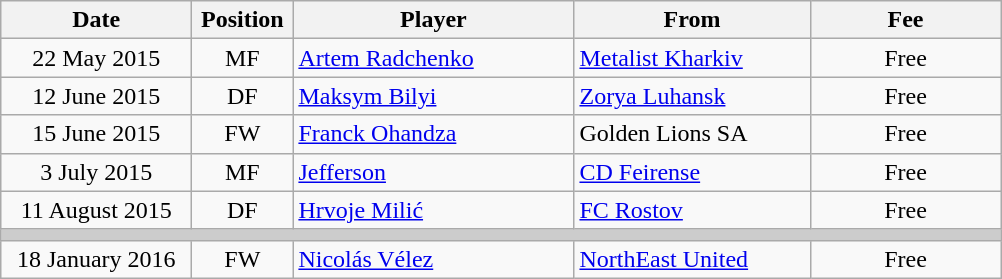<table class="wikitable" style="text-align: center;">
<tr>
<th width=120>Date</th>
<th width=60>Position</th>
<th width=180>Player</th>
<th width=150>From</th>
<th width=120>Fee</th>
</tr>
<tr>
<td>22 May 2015</td>
<td>MF</td>
<td style="text-align:left;"> <a href='#'>Artem Radchenko</a></td>
<td style="text-align:left;"><a href='#'>Metalist Kharkiv</a></td>
<td>Free</td>
</tr>
<tr>
<td>12 June 2015</td>
<td>DF</td>
<td style="text-align:left;"> <a href='#'>Maksym Bilyi</a></td>
<td style="text-align:left;"><a href='#'>Zorya Luhansk</a></td>
<td>Free</td>
</tr>
<tr>
<td>15 June 2015</td>
<td>FW</td>
<td style="text-align:left;"> <a href='#'>Franck Ohandza</a></td>
<td style="text-align:left;">Golden Lions SA</td>
<td>Free</td>
</tr>
<tr>
<td>3 July 2015</td>
<td>MF</td>
<td style="text-align:left;"> <a href='#'>Jefferson</a></td>
<td style="text-align:left;"><a href='#'>CD Feirense</a></td>
<td>Free</td>
</tr>
<tr>
<td>11 August 2015</td>
<td>DF</td>
<td style="text-align:left;"> <a href='#'>Hrvoje Milić</a></td>
<td style="text-align:left;"><a href='#'>FC Rostov</a></td>
<td>Free</td>
</tr>
<tr style="color:#CCCCCC;background-color:#CCCCCC">
<td colspan="6"></td>
</tr>
<tr>
<td>18 January 2016</td>
<td>FW</td>
<td style="text-align:left;"> <a href='#'>Nicolás Vélez</a></td>
<td style="text-align:left;"><a href='#'>NorthEast United</a></td>
<td>Free</td>
</tr>
</table>
